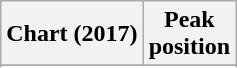<table class="wikitable sortable plainrowheaders" style="text-align:center">
<tr>
<th scope="col">Chart (2017)</th>
<th scope="col">Peak<br> position</th>
</tr>
<tr>
</tr>
<tr>
</tr>
<tr>
</tr>
<tr>
</tr>
<tr>
</tr>
<tr>
</tr>
<tr>
</tr>
</table>
